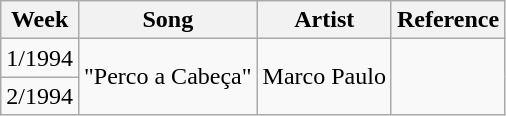<table class="wikitable" style="text-align:center">
<tr>
<th>Week</th>
<th>Song</th>
<th>Artist</th>
<th>Reference</th>
</tr>
<tr>
<td>1/1994</td>
<td rowspan="2">"Perco a Cabeça"</td>
<td rowspan="2">Marco Paulo</td>
<td rowspan="2"></td>
</tr>
<tr>
<td>2/1994</td>
</tr>
</table>
